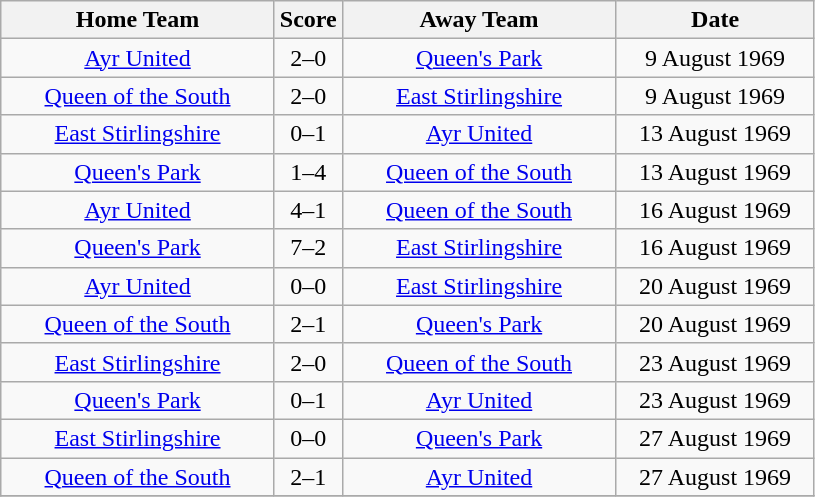<table class="wikitable" style="text-align:center;">
<tr>
<th width=175>Home Team</th>
<th width=20>Score</th>
<th width=175>Away Team</th>
<th width= 125>Date</th>
</tr>
<tr>
<td><a href='#'>Ayr United</a></td>
<td>2–0</td>
<td><a href='#'>Queen's Park</a></td>
<td>9 August 1969</td>
</tr>
<tr>
<td><a href='#'>Queen of the South</a></td>
<td>2–0</td>
<td><a href='#'>East Stirlingshire</a></td>
<td>9 August 1969</td>
</tr>
<tr>
<td><a href='#'>East Stirlingshire</a></td>
<td>0–1</td>
<td><a href='#'>Ayr United</a></td>
<td>13 August 1969</td>
</tr>
<tr>
<td><a href='#'>Queen's Park</a></td>
<td>1–4</td>
<td><a href='#'>Queen of the South</a></td>
<td>13 August 1969</td>
</tr>
<tr>
<td><a href='#'>Ayr United</a></td>
<td>4–1</td>
<td><a href='#'>Queen of the South</a></td>
<td>16 August 1969</td>
</tr>
<tr>
<td><a href='#'>Queen's Park</a></td>
<td>7–2</td>
<td><a href='#'>East Stirlingshire</a></td>
<td>16 August 1969</td>
</tr>
<tr>
<td><a href='#'>Ayr United</a></td>
<td>0–0</td>
<td><a href='#'>East Stirlingshire</a></td>
<td>20 August 1969</td>
</tr>
<tr>
<td><a href='#'>Queen of the South</a></td>
<td>2–1</td>
<td><a href='#'>Queen's Park</a></td>
<td>20 August 1969</td>
</tr>
<tr>
<td><a href='#'>East Stirlingshire</a></td>
<td>2–0</td>
<td><a href='#'>Queen of the South</a></td>
<td>23 August 1969</td>
</tr>
<tr>
<td><a href='#'>Queen's Park</a></td>
<td>0–1</td>
<td><a href='#'>Ayr United</a></td>
<td>23 August 1969</td>
</tr>
<tr>
<td><a href='#'>East Stirlingshire</a></td>
<td>0–0</td>
<td><a href='#'>Queen's Park</a></td>
<td>27 August 1969</td>
</tr>
<tr>
<td><a href='#'>Queen of the South</a></td>
<td>2–1</td>
<td><a href='#'>Ayr United</a></td>
<td>27 August 1969</td>
</tr>
<tr>
</tr>
</table>
